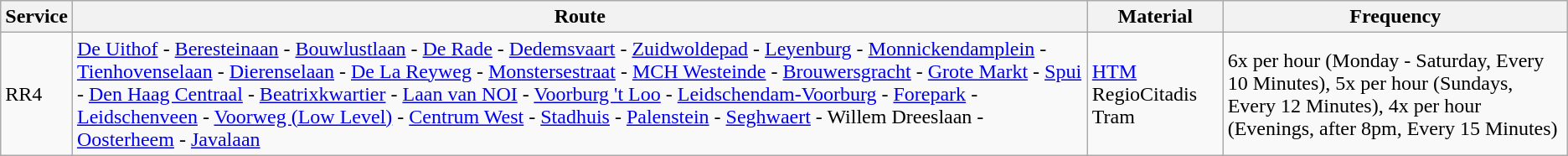<table class="wikitable vatop">
<tr>
<th>Service</th>
<th>Route</th>
<th>Material</th>
<th>Frequency</th>
</tr>
<tr>
<td>RR4</td>
<td><a href='#'>De Uithof</a> - <a href='#'>Beresteinaan</a> - <a href='#'>Bouwlustlaan</a> - <a href='#'>De Rade</a> - <a href='#'>Dedemsvaart</a> - <a href='#'>Zuidwoldepad</a> - <a href='#'>Leyenburg</a> - <a href='#'>Monnickendamplein</a> - <a href='#'>Tienhovenselaan</a> - <a href='#'>Dierenselaan</a> - <a href='#'>De La Reyweg</a> - <a href='#'>Monstersestraat</a> - <a href='#'>MCH Westeinde</a> - <a href='#'>Brouwersgracht</a> - <a href='#'>Grote Markt</a> - <a href='#'>Spui</a> - <a href='#'>Den Haag Centraal</a> - <a href='#'>Beatrixkwartier</a> - <a href='#'>Laan van NOI</a> - <a href='#'>Voorburg 't Loo</a> - <a href='#'>Leidschendam-Voorburg</a> - <a href='#'>Forepark</a> - <a href='#'>Leidschenveen</a> - <a href='#'>Voorweg (Low Level)</a> - <a href='#'>Centrum West</a> - <a href='#'>Stadhuis</a> - <a href='#'>Palenstein</a> - <a href='#'>Seghwaert</a> - Willem Dreeslaan - <a href='#'>Oosterheem</a> - <a href='#'>Javalaan</a></td>
<td><a href='#'>HTM</a> RegioCitadis Tram</td>
<td>6x per hour (Monday - Saturday, Every 10 Minutes), 5x per hour (Sundays, Every 12 Minutes), 4x per hour (Evenings, after 8pm, Every 15 Minutes)</td>
</tr>
</table>
